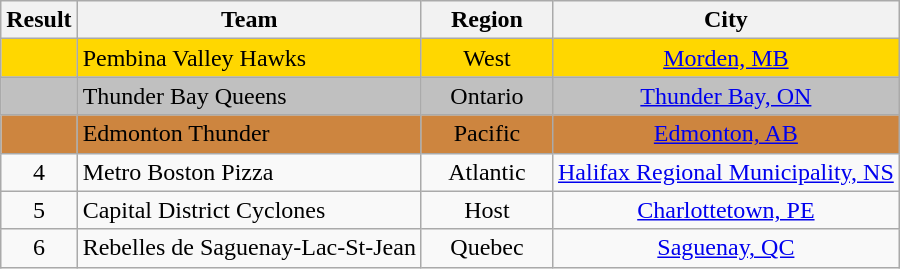<table class="wikitable" style="text-align: center;">
<tr>
<th width=20>Result</th>
<th>Team</th>
<th width=80>Region</th>
<th>City</th>
</tr>
<tr align="center" bgcolor=gold>
<td></td>
<td align="left">Pembina Valley Hawks</td>
<td>West</td>
<td><a href='#'>Morden, MB</a></td>
</tr>
<tr align="center" bgcolor=silver>
<td></td>
<td align="left">Thunder Bay Queens</td>
<td>Ontario</td>
<td><a href='#'>Thunder Bay, ON</a></td>
</tr>
<tr align="center" bgcolor=Peru>
<td></td>
<td align="left">Edmonton Thunder</td>
<td>Pacific</td>
<td><a href='#'>Edmonton, AB</a></td>
</tr>
<tr>
<td>4</td>
<td align="left">Metro Boston Pizza</td>
<td>Atlantic</td>
<td><a href='#'>Halifax Regional Municipality, NS</a></td>
</tr>
<tr>
<td>5</td>
<td align="left">Capital District Cyclones</td>
<td>Host</td>
<td><a href='#'>Charlottetown, PE</a></td>
</tr>
<tr>
<td>6</td>
<td align="left">Rebelles de Saguenay-Lac-St-Jean</td>
<td>Quebec</td>
<td><a href='#'>Saguenay, QC</a></td>
</tr>
</table>
